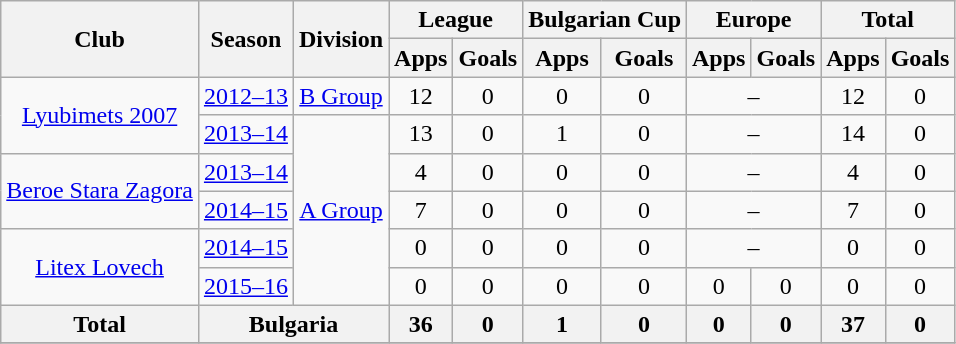<table class="wikitable" style="text-align:center;">
<tr>
<th rowspan="2">Club</th>
<th rowspan="2">Season</th>
<th rowspan="2">Division</th>
<th colspan="2">League</th>
<th colspan="2">Bulgarian Cup</th>
<th colspan="2">Europe</th>
<th colspan="2">Total</th>
</tr>
<tr>
<th>Apps</th>
<th>Goals</th>
<th>Apps</th>
<th>Goals</th>
<th>Apps</th>
<th>Goals</th>
<th>Apps</th>
<th>Goals</th>
</tr>
<tr>
<td rowspan="2" valign="center"><a href='#'>Lyubimets 2007</a></td>
<td><a href='#'>2012–13</a></td>
<td><a href='#'>B Group</a></td>
<td>12</td>
<td>0</td>
<td>0</td>
<td>0</td>
<td colspan="2">–</td>
<td>12</td>
<td>0</td>
</tr>
<tr>
<td><a href='#'>2013–14</a></td>
<td rowspan="5"><a href='#'>A Group</a></td>
<td>13</td>
<td>0</td>
<td>1</td>
<td>0</td>
<td colspan="2">–</td>
<td>14</td>
<td>0</td>
</tr>
<tr>
<td rowspan="2" valign="center"><a href='#'>Beroe Stara Zagora</a></td>
<td><a href='#'>2013–14</a></td>
<td>4</td>
<td>0</td>
<td>0</td>
<td>0</td>
<td colspan="2">–</td>
<td>4</td>
<td>0</td>
</tr>
<tr>
<td><a href='#'>2014–15</a></td>
<td>7</td>
<td>0</td>
<td>0</td>
<td>0</td>
<td colspan="2">–</td>
<td>7</td>
<td>0</td>
</tr>
<tr>
<td rowspan="2" valign="center"><a href='#'>Litex Lovech</a></td>
<td><a href='#'>2014–15</a></td>
<td>0</td>
<td>0</td>
<td>0</td>
<td>0</td>
<td colspan="2">–</td>
<td>0</td>
<td>0</td>
</tr>
<tr>
<td><a href='#'>2015–16</a></td>
<td>0</td>
<td>0</td>
<td>0</td>
<td>0</td>
<td>0</td>
<td>0</td>
<td>0</td>
<td>0</td>
</tr>
<tr>
<th rowspan=1>Total</th>
<th colspan=2>Bulgaria</th>
<th>36</th>
<th>0</th>
<th>1</th>
<th>0</th>
<th>0</th>
<th>0</th>
<th>37</th>
<th>0</th>
</tr>
<tr>
</tr>
</table>
